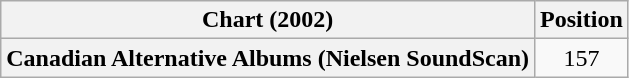<table class="wikitable plainrowheaders">
<tr>
<th scope="col">Chart (2002)</th>
<th scope="col">Position</th>
</tr>
<tr>
<th scope="row">Canadian Alternative Albums (Nielsen SoundScan)</th>
<td align=center>157</td>
</tr>
</table>
